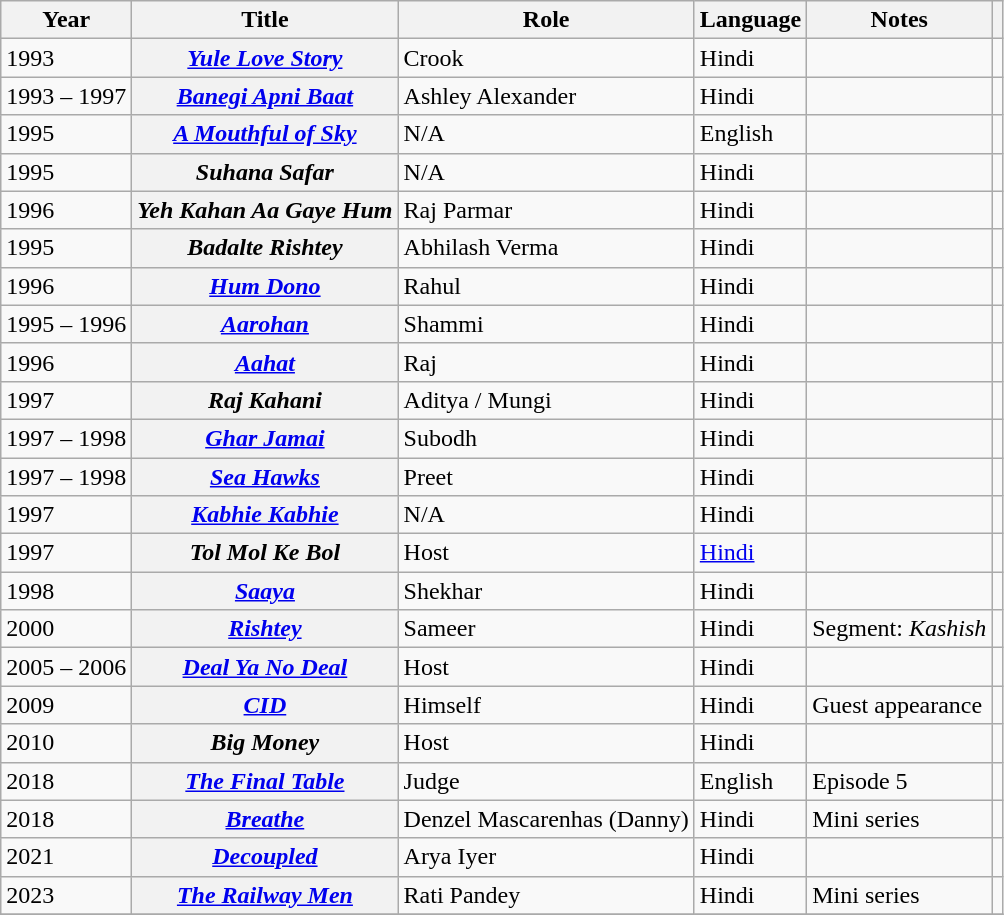<table class="wikitable plainrowheaders sortable" style="margin-right: 0;">
<tr>
<th scope="col">Year</th>
<th scope="col">Title</th>
<th scope="col">Role</th>
<th scope="col">Language</th>
<th scope="col" class="unsortable">Notes</th>
<th scope="col" class="unsortable"></th>
</tr>
<tr>
<td>1993</td>
<th scope="row"><em><a href='#'>Yule Love Story</a></em></th>
<td>Crook</td>
<td>Hindi</td>
<td></td>
<td style="text-align:center;"></td>
</tr>
<tr>
<td>1993 – 1997</td>
<th scope="row"><em><a href='#'>Banegi Apni Baat</a></em></th>
<td>Ashley Alexander</td>
<td>Hindi</td>
<td></td>
<td style="text-align:center;"></td>
</tr>
<tr>
<td>1995</td>
<th scope="row"><em><a href='#'>A Mouthful of Sky</a></em></th>
<td>N/A</td>
<td>English</td>
<td></td>
<td style="text-align:center;"></td>
</tr>
<tr>
<td>1995</td>
<th scope="row"><em>Suhana Safar</em></th>
<td>N/A</td>
<td>Hindi</td>
<td></td>
<td style="text-align:center;"></td>
</tr>
<tr>
<td>1996</td>
<th scope="row"><em>Yeh Kahan Aa Gaye Hum</em></th>
<td>Raj Parmar</td>
<td>Hindi</td>
<td></td>
<td style="text-align:center;"></td>
</tr>
<tr>
<td>1995</td>
<th scope="row"><em>Badalte Rishtey</em></th>
<td>Abhilash Verma</td>
<td>Hindi</td>
<td></td>
<td style="text-align:center;"></td>
</tr>
<tr>
<td>1996</td>
<th scope="row"><em><a href='#'>Hum Dono</a></em></th>
<td>Rahul</td>
<td>Hindi</td>
<td></td>
<td style="text-align:center;"></td>
</tr>
<tr>
<td>1995 – 1996</td>
<th scope="row"><em><a href='#'>Aarohan</a></em></th>
<td>Shammi</td>
<td>Hindi</td>
<td></td>
<td style="text-align:center;"></td>
</tr>
<tr>
<td>1996</td>
<th scope="row"><em><a href='#'>Aahat</a></em></th>
<td>Raj</td>
<td>Hindi</td>
<td></td>
<td></td>
</tr>
<tr>
<td>1997</td>
<th scope="row"><em>Raj Kahani</em></th>
<td>Aditya / Mungi</td>
<td>Hindi</td>
<td></td>
<td style="text-align:center;"></td>
</tr>
<tr>
<td>1997 – 1998</td>
<th scope="row"><em><a href='#'>Ghar Jamai</a></em></th>
<td>Subodh</td>
<td>Hindi</td>
<td></td>
<td style="text-align:center;"></td>
</tr>
<tr>
<td>1997 – 1998</td>
<th scope="row"><em><a href='#'>Sea Hawks</a></em></th>
<td>Preet</td>
<td>Hindi</td>
<td></td>
<td style="text-align:center;"></td>
</tr>
<tr>
<td>1997</td>
<th scope="row"><em><a href='#'>Kabhie Kabhie</a></em></th>
<td>N/A</td>
<td>Hindi</td>
<td></td>
<td style="text-align:center;"></td>
</tr>
<tr>
<td>1997</td>
<th scope="row"><em>Tol Mol Ke Bol</em></th>
<td>Host</td>
<td><a href='#'>Hindi</a></td>
<td></td>
<td style="text-align:center;"></td>
</tr>
<tr>
<td>1998</td>
<th scope="row"><em><a href='#'>Saaya</a></em></th>
<td>Shekhar</td>
<td>Hindi</td>
<td></td>
<td style="text-align:center;"></td>
</tr>
<tr>
<td>2000</td>
<th scope="row"><em><a href='#'>Rishtey</a></em></th>
<td>Sameer</td>
<td>Hindi</td>
<td>Segment: <em>Kashish</em></td>
<td style="text-align:center;"></td>
</tr>
<tr>
<td>2005 – 2006</td>
<th scope="row"><em><a href='#'>Deal Ya No Deal</a></em></th>
<td>Host</td>
<td>Hindi</td>
<td></td>
<td style="text-align:center;"></td>
</tr>
<tr>
<td>2009</td>
<th scope="row"><em><a href='#'>CID</a></em></th>
<td>Himself</td>
<td>Hindi</td>
<td>Guest appearance</td>
<td style="text-align:center;"></td>
</tr>
<tr>
<td>2010</td>
<th scope="row"><em>Big Money</em></th>
<td>Host</td>
<td>Hindi</td>
<td></td>
<td style="text-align:center;"></td>
</tr>
<tr>
<td>2018</td>
<th scope="row"><em><a href='#'>The Final Table</a></em></th>
<td>Judge</td>
<td>English</td>
<td>Episode 5</td>
<td style="text-align:center;"></td>
</tr>
<tr>
<td>2018</td>
<th scope="row"><em><a href='#'>Breathe</a></em></th>
<td>Denzel Mascarenhas (Danny)</td>
<td>Hindi</td>
<td>Mini series</td>
<td style="text-align:center;"></td>
</tr>
<tr>
<td>2021</td>
<th scope="row"><em><a href='#'>Decoupled</a></em></th>
<td>Arya Iyer</td>
<td>Hindi</td>
<td></td>
<td style="text-align:center;"></td>
</tr>
<tr>
<td>2023</td>
<th scope="row"><em><a href='#'>The Railway Men</a></em></th>
<td>Rati Pandey</td>
<td>Hindi</td>
<td>Mini series</td>
<td style="text-align:center;"></td>
</tr>
<tr>
</tr>
</table>
